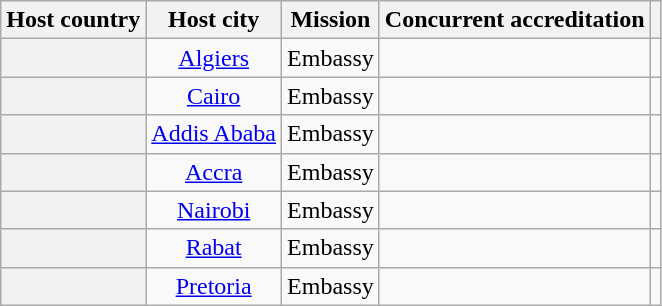<table class="wikitable plainrowheaders" style="text-align:center;">
<tr>
<th scope="col">Host country</th>
<th scope="col">Host city</th>
<th scope="col">Mission</th>
<th scope="col">Concurrent accreditation</th>
<th scope="col"></th>
</tr>
<tr>
<th scope="row"></th>
<td><a href='#'>Algiers</a></td>
<td>Embassy</td>
<td></td>
<td></td>
</tr>
<tr>
<th scope="row"></th>
<td><a href='#'>Cairo</a></td>
<td>Embassy</td>
<td></td>
<td></td>
</tr>
<tr>
<th scope="row"></th>
<td><a href='#'>Addis Ababa</a></td>
<td>Embassy</td>
<td></td>
<td></td>
</tr>
<tr>
<th scope="row"></th>
<td><a href='#'>Accra</a></td>
<td>Embassy</td>
<td></td>
<td></td>
</tr>
<tr>
<th scope="row"></th>
<td><a href='#'>Nairobi</a></td>
<td>Embassy</td>
<td></td>
<td></td>
</tr>
<tr>
<th scope="row"></th>
<td><a href='#'>Rabat</a></td>
<td>Embassy</td>
<td></td>
<td></td>
</tr>
<tr>
<th scope="row"></th>
<td><a href='#'>Pretoria</a></td>
<td>Embassy</td>
<td></td>
<td></td>
</tr>
</table>
